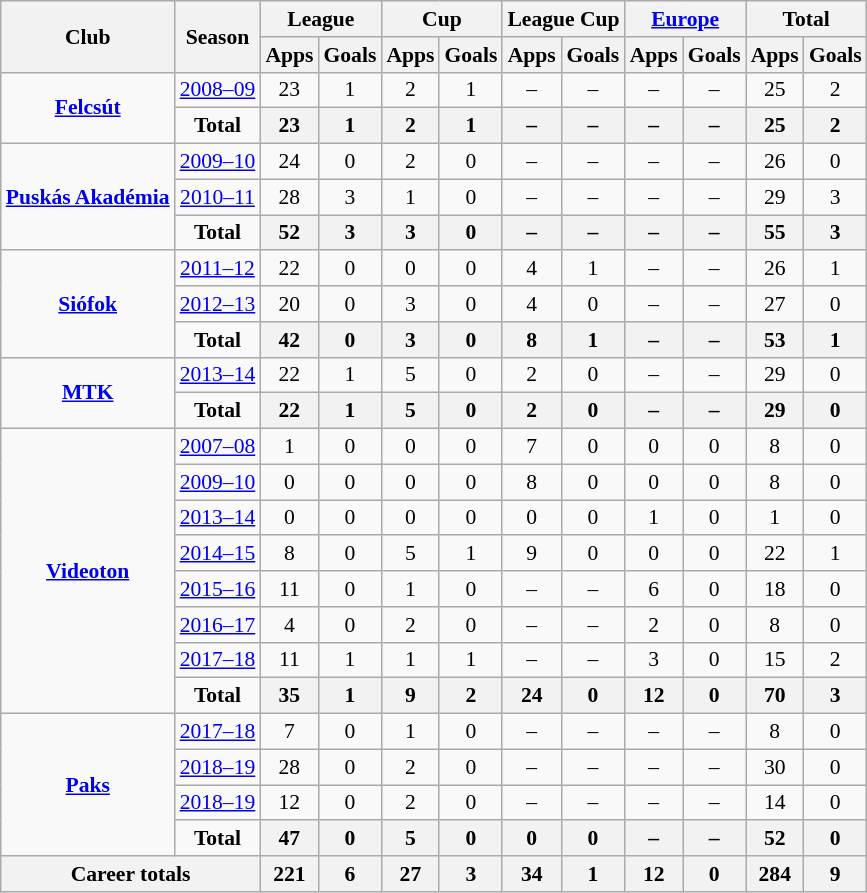<table class="wikitable" style="font-size:90%; text-align: center;">
<tr>
<th rowspan="2">Club</th>
<th rowspan="2">Season</th>
<th colspan="2">League</th>
<th colspan="2">Cup</th>
<th colspan="2">League Cup</th>
<th colspan="2"><a href='#'>Europe</a></th>
<th colspan="2">Total</th>
</tr>
<tr>
<th>Apps</th>
<th>Goals</th>
<th>Apps</th>
<th>Goals</th>
<th>Apps</th>
<th>Goals</th>
<th>Apps</th>
<th>Goals</th>
<th>Apps</th>
<th>Goals</th>
</tr>
<tr>
<td rowspan="2" align=center valign=center><strong><a href='#'>Felcsút</a></strong></td>
<td !colspan="2"><a href='#'>2008–09</a></td>
<td>23</td>
<td>1</td>
<td>2</td>
<td>1</td>
<td>–</td>
<td>–</td>
<td>–</td>
<td>–</td>
<td>25</td>
<td>2</td>
</tr>
<tr>
<td !colspan="2"><strong>Total</strong></td>
<th>23</th>
<th>1</th>
<th>2</th>
<th>1</th>
<th>–</th>
<th>–</th>
<th>–</th>
<th>–</th>
<th>25</th>
<th>2</th>
</tr>
<tr>
<td rowspan="3" align=center valign=center><strong><a href='#'>Puskás Akadémia</a></strong></td>
<td !colspan="2"><a href='#'>2009–10</a></td>
<td>24</td>
<td>0</td>
<td>2</td>
<td>0</td>
<td>–</td>
<td>–</td>
<td>–</td>
<td>–</td>
<td>26</td>
<td>0</td>
</tr>
<tr>
<td !colspan="2"><a href='#'>2010–11</a></td>
<td>28</td>
<td>3</td>
<td>1</td>
<td>0</td>
<td>–</td>
<td>–</td>
<td>–</td>
<td>–</td>
<td>29</td>
<td>3</td>
</tr>
<tr>
<td !colspan="2"><strong>Total</strong></td>
<th>52</th>
<th>3</th>
<th>3</th>
<th>0</th>
<th>–</th>
<th>–</th>
<th>–</th>
<th>–</th>
<th>55</th>
<th>3</th>
</tr>
<tr>
<td rowspan="3" align=center valign=center><strong><a href='#'>Siófok</a></strong></td>
<td !colspan="2"><a href='#'>2011–12</a></td>
<td>22</td>
<td>0</td>
<td>0</td>
<td>0</td>
<td>4</td>
<td>1</td>
<td>–</td>
<td>–</td>
<td>26</td>
<td>1</td>
</tr>
<tr>
<td !colspan="2"><a href='#'>2012–13</a></td>
<td>20</td>
<td>0</td>
<td>3</td>
<td>0</td>
<td>4</td>
<td>0</td>
<td>–</td>
<td>–</td>
<td>27</td>
<td>0</td>
</tr>
<tr>
<td !colspan="2"><strong>Total</strong></td>
<th>42</th>
<th>0</th>
<th>3</th>
<th>0</th>
<th>8</th>
<th>1</th>
<th>–</th>
<th>–</th>
<th>53</th>
<th>1</th>
</tr>
<tr>
<td rowspan="2" align=center valign=center><strong><a href='#'>MTK</a></strong></td>
<td !colspan="2"><a href='#'>2013–14</a></td>
<td>22</td>
<td>1</td>
<td>5</td>
<td>0</td>
<td>2</td>
<td>0</td>
<td>–</td>
<td>–</td>
<td>29</td>
<td>0</td>
</tr>
<tr>
<td !colspan="2"><strong>Total</strong></td>
<th>22</th>
<th>1</th>
<th>5</th>
<th>0</th>
<th>2</th>
<th>0</th>
<th>–</th>
<th>–</th>
<th>29</th>
<th>0</th>
</tr>
<tr>
<td rowspan="8" align=center valign=center><strong><a href='#'>Videoton</a></strong></td>
<td !colspan="2"><a href='#'>2007–08</a></td>
<td>1</td>
<td>0</td>
<td>0</td>
<td>0</td>
<td>7</td>
<td>0</td>
<td>0</td>
<td>0</td>
<td>8</td>
<td>0</td>
</tr>
<tr>
<td !colspan="2"><a href='#'>2009–10</a></td>
<td>0</td>
<td>0</td>
<td>0</td>
<td>0</td>
<td>8</td>
<td>0</td>
<td>0</td>
<td>0</td>
<td>8</td>
<td>0</td>
</tr>
<tr>
<td !colspan="2"><a href='#'>2013–14</a></td>
<td>0</td>
<td>0</td>
<td>0</td>
<td>0</td>
<td>0</td>
<td>0</td>
<td>1</td>
<td>0</td>
<td>1</td>
<td>0</td>
</tr>
<tr>
<td !colspan="2"><a href='#'>2014–15</a></td>
<td>8</td>
<td>0</td>
<td>5</td>
<td>1</td>
<td>9</td>
<td>0</td>
<td>0</td>
<td>0</td>
<td>22</td>
<td>1</td>
</tr>
<tr>
<td !colspan="2"><a href='#'>2015–16</a></td>
<td>11</td>
<td>0</td>
<td>1</td>
<td>0</td>
<td>–</td>
<td>–</td>
<td>6</td>
<td>0</td>
<td>18</td>
<td>0</td>
</tr>
<tr>
<td !colspan="2"><a href='#'>2016–17</a></td>
<td>4</td>
<td>0</td>
<td>2</td>
<td>0</td>
<td>–</td>
<td>–</td>
<td>2</td>
<td>0</td>
<td>8</td>
<td>0</td>
</tr>
<tr>
<td !colspan="2"><a href='#'>2017–18</a></td>
<td>11</td>
<td>1</td>
<td>1</td>
<td>1</td>
<td>–</td>
<td>–</td>
<td>3</td>
<td>0</td>
<td>15</td>
<td>2</td>
</tr>
<tr>
<td !colspan="2"><strong>Total</strong></td>
<th>35</th>
<th>1</th>
<th>9</th>
<th>2</th>
<th>24</th>
<th>0</th>
<th>12</th>
<th>0</th>
<th>70</th>
<th>3</th>
</tr>
<tr>
<td rowspan="4" align=center valign=center><strong><a href='#'>Paks</a></strong></td>
<td !colspan="2"><a href='#'>2017–18</a></td>
<td>7</td>
<td>0</td>
<td>1</td>
<td>0</td>
<td>–</td>
<td>–</td>
<td>–</td>
<td>–</td>
<td>8</td>
<td>0</td>
</tr>
<tr>
<td !colspan="2"><a href='#'>2018–19</a></td>
<td>28</td>
<td>0</td>
<td>2</td>
<td>0</td>
<td>–</td>
<td>–</td>
<td>–</td>
<td>–</td>
<td>30</td>
<td>0</td>
</tr>
<tr>
<td !colspan="2"><a href='#'>2018–19</a></td>
<td>12</td>
<td>0</td>
<td>2</td>
<td>0</td>
<td>–</td>
<td>–</td>
<td>–</td>
<td>–</td>
<td>14</td>
<td>0</td>
</tr>
<tr>
<td !colspan="2"><strong>Total</strong></td>
<th>47</th>
<th>0</th>
<th>5</th>
<th>0</th>
<th>0</th>
<th>0</th>
<th>–</th>
<th>–</th>
<th>52</th>
<th>0</th>
</tr>
<tr>
<th colspan="2">Career totals</th>
<th>221</th>
<th>6</th>
<th>27</th>
<th>3</th>
<th>34</th>
<th>1</th>
<th>12</th>
<th>0</th>
<th>284</th>
<th>9</th>
</tr>
</table>
